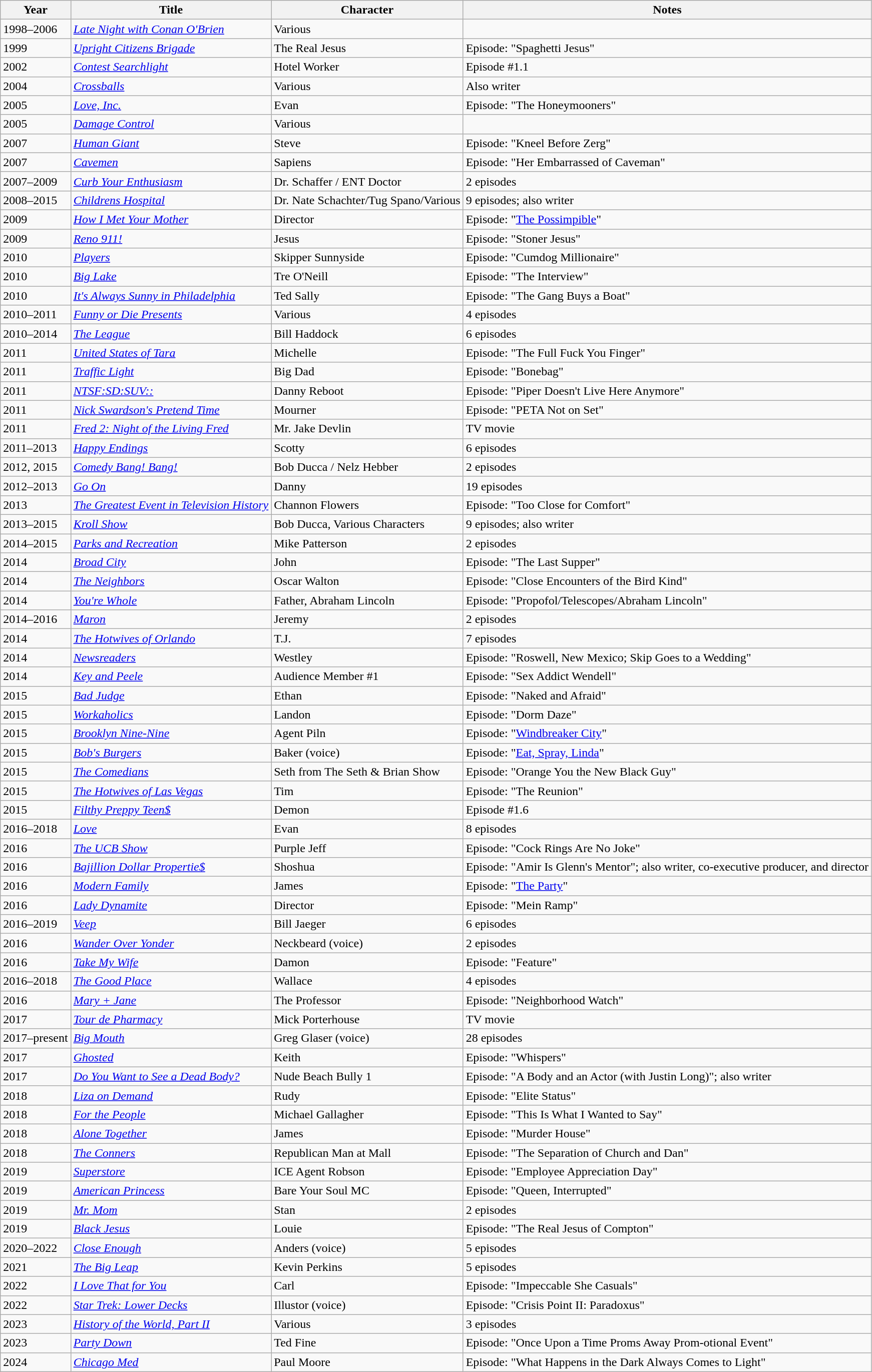<table class="wikitable sortable">
<tr>
<th>Year</th>
<th>Title</th>
<th>Character</th>
<th>Notes</th>
</tr>
<tr>
<td>1998–2006</td>
<td><em><a href='#'>Late Night with Conan O'Brien</a></em></td>
<td>Various</td>
<td></td>
</tr>
<tr>
<td>1999</td>
<td><em><a href='#'>Upright Citizens Brigade</a></em></td>
<td>The Real Jesus</td>
<td>Episode: "Spaghetti Jesus"</td>
</tr>
<tr>
<td>2002</td>
<td><em><a href='#'>Contest Searchlight</a></em></td>
<td>Hotel Worker</td>
<td>Episode #1.1</td>
</tr>
<tr>
<td>2004</td>
<td><em><a href='#'>Crossballs</a></em></td>
<td>Various</td>
<td>Also writer</td>
</tr>
<tr>
<td>2005</td>
<td><em><a href='#'>Love, Inc.</a></em></td>
<td>Evan</td>
<td>Episode: "The Honeymooners"</td>
</tr>
<tr>
<td>2005</td>
<td><em><a href='#'>Damage Control</a></em></td>
<td>Various</td>
<td></td>
</tr>
<tr>
<td>2007</td>
<td><em><a href='#'>Human Giant</a></em></td>
<td>Steve</td>
<td>Episode: "Kneel Before Zerg"</td>
</tr>
<tr>
<td>2007</td>
<td><em><a href='#'>Cavemen</a></em></td>
<td>Sapiens</td>
<td>Episode: "Her Embarrassed of Caveman"</td>
</tr>
<tr>
<td>2007–2009</td>
<td><em><a href='#'>Curb Your Enthusiasm</a></em></td>
<td>Dr. Schaffer / ENT Doctor</td>
<td>2 episodes</td>
</tr>
<tr>
<td>2008–2015</td>
<td><em><a href='#'>Childrens Hospital</a></em></td>
<td>Dr. Nate Schachter/Tug Spano/Various</td>
<td>9 episodes; also writer</td>
</tr>
<tr>
<td>2009</td>
<td><em><a href='#'>How I Met Your Mother</a></em></td>
<td>Director</td>
<td>Episode: "<a href='#'>The Possimpible</a>"</td>
</tr>
<tr>
<td>2009</td>
<td><em><a href='#'>Reno 911!</a></em></td>
<td>Jesus</td>
<td>Episode: "Stoner Jesus"</td>
</tr>
<tr>
<td>2010</td>
<td><em><a href='#'>Players</a></em></td>
<td>Skipper Sunnyside</td>
<td>Episode: "Cumdog Millionaire"</td>
</tr>
<tr>
<td>2010</td>
<td><em><a href='#'>Big Lake</a></em></td>
<td>Tre O'Neill</td>
<td>Episode: "The Interview"</td>
</tr>
<tr>
<td>2010</td>
<td><em><a href='#'>It's Always Sunny in Philadelphia</a></em></td>
<td>Ted Sally</td>
<td>Episode: "The Gang Buys a Boat"</td>
</tr>
<tr>
<td>2010–2011</td>
<td><em><a href='#'>Funny or Die Presents</a></em></td>
<td>Various</td>
<td>4 episodes</td>
</tr>
<tr>
<td>2010–2014</td>
<td><em><a href='#'>The League</a></em></td>
<td>Bill Haddock</td>
<td>6 episodes</td>
</tr>
<tr>
<td>2011</td>
<td><em><a href='#'>United States of Tara</a></em></td>
<td>Michelle</td>
<td>Episode: "The Full Fuck You Finger"</td>
</tr>
<tr>
<td>2011</td>
<td><em><a href='#'>Traffic Light</a></em></td>
<td>Big Dad</td>
<td>Episode: "Bonebag"</td>
</tr>
<tr>
<td>2011</td>
<td><em><a href='#'>NTSF:SD:SUV::</a></em></td>
<td>Danny Reboot</td>
<td>Episode: "Piper Doesn't Live Here Anymore"</td>
</tr>
<tr>
<td>2011</td>
<td><em><a href='#'>Nick Swardson's Pretend Time</a></em></td>
<td>Mourner</td>
<td>Episode: "PETA Not on Set"</td>
</tr>
<tr>
<td>2011</td>
<td><em><a href='#'>Fred 2: Night of the Living Fred</a></em></td>
<td>Mr. Jake Devlin</td>
<td>TV movie</td>
</tr>
<tr>
<td>2011–2013</td>
<td><em><a href='#'>Happy Endings</a></em></td>
<td>Scotty</td>
<td>6 episodes</td>
</tr>
<tr>
<td>2012, 2015</td>
<td><em><a href='#'>Comedy Bang! Bang!</a></em></td>
<td>Bob Ducca / Nelz Hebber</td>
<td>2 episodes</td>
</tr>
<tr>
<td>2012–2013</td>
<td><em><a href='#'>Go On</a></em></td>
<td>Danny</td>
<td>19 episodes</td>
</tr>
<tr>
<td>2013</td>
<td><em><a href='#'>The Greatest Event in Television History</a></em></td>
<td>Channon Flowers</td>
<td>Episode: "Too Close for Comfort"</td>
</tr>
<tr>
<td>2013–2015</td>
<td><em><a href='#'>Kroll Show</a></em></td>
<td>Bob Ducca, Various Characters</td>
<td>9 episodes; also writer</td>
</tr>
<tr>
<td>2014–2015</td>
<td><em><a href='#'>Parks and Recreation</a></em></td>
<td>Mike Patterson</td>
<td>2 episodes</td>
</tr>
<tr>
<td>2014</td>
<td><em><a href='#'>Broad City</a></em></td>
<td>John</td>
<td>Episode: "The Last Supper"</td>
</tr>
<tr>
<td>2014</td>
<td><em><a href='#'>The Neighbors</a></em></td>
<td>Oscar Walton</td>
<td>Episode: "Close Encounters of the Bird Kind"</td>
</tr>
<tr>
<td>2014</td>
<td><em><a href='#'>You're Whole</a></em></td>
<td>Father, Abraham Lincoln</td>
<td>Episode: "Propofol/Telescopes/Abraham Lincoln"</td>
</tr>
<tr>
<td>2014–2016</td>
<td><em><a href='#'>Maron</a></em></td>
<td>Jeremy</td>
<td>2 episodes</td>
</tr>
<tr>
<td>2014</td>
<td><em><a href='#'>The Hotwives of Orlando</a></em></td>
<td>T.J.</td>
<td>7 episodes</td>
</tr>
<tr>
<td>2014</td>
<td><em><a href='#'>Newsreaders</a></em></td>
<td>Westley</td>
<td>Episode: "Roswell, New Mexico; Skip Goes to a Wedding"</td>
</tr>
<tr>
<td>2014</td>
<td><em><a href='#'>Key and Peele</a></em></td>
<td>Audience Member #1</td>
<td>Episode: "Sex Addict Wendell"</td>
</tr>
<tr>
<td>2015</td>
<td><em><a href='#'>Bad Judge</a></em></td>
<td>Ethan</td>
<td>Episode: "Naked and Afraid"</td>
</tr>
<tr>
<td>2015</td>
<td><em><a href='#'>Workaholics</a></em></td>
<td>Landon</td>
<td>Episode: "Dorm Daze"</td>
</tr>
<tr>
<td>2015</td>
<td><em><a href='#'>Brooklyn Nine-Nine</a></em></td>
<td>Agent Piln</td>
<td>Episode: "<a href='#'>Windbreaker City</a>"</td>
</tr>
<tr>
<td>2015</td>
<td><em><a href='#'>Bob's Burgers</a></em></td>
<td>Baker (voice)</td>
<td>Episode: "<a href='#'>Eat, Spray, Linda</a>"</td>
</tr>
<tr>
<td>2015</td>
<td><em><a href='#'>The Comedians</a></em></td>
<td>Seth from The Seth & Brian Show</td>
<td>Episode: "Orange You the New Black Guy"</td>
</tr>
<tr>
<td>2015</td>
<td><em><a href='#'>The Hotwives of Las Vegas</a></em></td>
<td>Tim</td>
<td>Episode: "The Reunion"</td>
</tr>
<tr>
<td>2015</td>
<td><em><a href='#'>Filthy Preppy Teen$</a></em></td>
<td>Demon</td>
<td>Episode #1.6</td>
</tr>
<tr>
<td>2016–2018</td>
<td><em><a href='#'>Love</a></em></td>
<td>Evan</td>
<td>8 episodes</td>
</tr>
<tr>
<td>2016</td>
<td><em><a href='#'>The UCB Show</a></em></td>
<td>Purple Jeff</td>
<td>Episode: "Cock Rings Are No Joke"</td>
</tr>
<tr>
<td>2016</td>
<td><em><a href='#'>Bajillion Dollar Propertie$</a></em></td>
<td>Shoshua</td>
<td>Episode: "Amir Is Glenn's Mentor"; also writer, co-executive producer, and director</td>
</tr>
<tr>
<td>2016</td>
<td><em><a href='#'>Modern Family</a></em></td>
<td>James</td>
<td>Episode: "<a href='#'>The Party</a>"</td>
</tr>
<tr>
<td>2016</td>
<td><em><a href='#'>Lady Dynamite</a></em></td>
<td>Director</td>
<td>Episode: "Mein Ramp"</td>
</tr>
<tr>
<td>2016–2019</td>
<td><em><a href='#'>Veep</a></em></td>
<td>Bill Jaeger</td>
<td>6 episodes</td>
</tr>
<tr>
<td>2016</td>
<td><em><a href='#'>Wander Over Yonder</a></em></td>
<td>Neckbeard (voice)</td>
<td>2 episodes</td>
</tr>
<tr>
<td>2016</td>
<td><em><a href='#'>Take My Wife</a></em></td>
<td>Damon</td>
<td>Episode: "Feature"</td>
</tr>
<tr>
<td>2016–2018</td>
<td><em><a href='#'>The Good Place</a></em></td>
<td>Wallace</td>
<td>4 episodes</td>
</tr>
<tr>
<td>2016</td>
<td><em><a href='#'>Mary + Jane</a></em></td>
<td>The Professor</td>
<td>Episode: "Neighborhood Watch"</td>
</tr>
<tr>
<td>2017</td>
<td><em><a href='#'>Tour de Pharmacy</a></em></td>
<td>Mick Porterhouse</td>
<td>TV movie</td>
</tr>
<tr>
<td>2017–present</td>
<td><em><a href='#'>Big Mouth</a></em></td>
<td>Greg Glaser (voice)</td>
<td>28 episodes</td>
</tr>
<tr>
<td>2017</td>
<td><em><a href='#'>Ghosted</a></em></td>
<td>Keith</td>
<td>Episode: "Whispers"</td>
</tr>
<tr>
<td>2017</td>
<td><em><a href='#'>Do You Want to See a Dead Body?</a></em></td>
<td>Nude Beach Bully 1</td>
<td>Episode: "A Body and an Actor (with Justin Long)"; also writer</td>
</tr>
<tr>
<td>2018</td>
<td><em><a href='#'>Liza on Demand</a></em></td>
<td>Rudy</td>
<td>Episode: "Elite Status"</td>
</tr>
<tr>
<td>2018</td>
<td><em><a href='#'>For the People</a></em></td>
<td>Michael Gallagher</td>
<td>Episode: "This Is What I Wanted to Say"</td>
</tr>
<tr>
<td>2018</td>
<td><em><a href='#'>Alone Together</a></em></td>
<td>James</td>
<td>Episode: "Murder House"</td>
</tr>
<tr>
<td>2018</td>
<td><em><a href='#'>The Conners</a></em></td>
<td>Republican Man at Mall</td>
<td>Episode: "The Separation of Church and Dan"</td>
</tr>
<tr>
<td>2019</td>
<td><em><a href='#'>Superstore</a></em></td>
<td>ICE Agent Robson</td>
<td>Episode: "Employee Appreciation Day"</td>
</tr>
<tr>
<td>2019</td>
<td><em><a href='#'>American Princess</a></em></td>
<td>Bare Your Soul MC</td>
<td>Episode: "Queen, Interrupted"</td>
</tr>
<tr>
<td>2019</td>
<td><em><a href='#'>Mr. Mom</a></em></td>
<td>Stan</td>
<td>2 episodes</td>
</tr>
<tr>
<td>2019</td>
<td><em><a href='#'>Black Jesus</a></em></td>
<td>Louie</td>
<td>Episode: "The Real Jesus of Compton"</td>
</tr>
<tr>
<td>2020–2022</td>
<td><em><a href='#'>Close Enough</a></em></td>
<td>Anders (voice)</td>
<td>5 episodes</td>
</tr>
<tr>
<td>2021</td>
<td><em><a href='#'>The Big Leap</a></em></td>
<td>Kevin Perkins</td>
<td>5 episodes</td>
</tr>
<tr>
<td>2022</td>
<td><em><a href='#'>I Love That for You</a></em></td>
<td>Carl</td>
<td>Episode: "Impeccable She Casuals"</td>
</tr>
<tr>
<td>2022</td>
<td><em><a href='#'>Star Trek: Lower Decks</a></em></td>
<td>Illustor (voice)</td>
<td>Episode: "Crisis Point II: Paradoxus"</td>
</tr>
<tr>
<td>2023</td>
<td><em><a href='#'>History of the World, Part II</a></em></td>
<td>Various</td>
<td>3 episodes</td>
</tr>
<tr>
<td>2023</td>
<td><em><a href='#'>Party Down</a></em></td>
<td>Ted Fine</td>
<td>Episode: "Once Upon a Time Proms Away Prom-otional Event"</td>
</tr>
<tr>
<td>2024</td>
<td><em><a href='#'>Chicago Med</a></em></td>
<td>Paul Moore</td>
<td>Episode: "What Happens in the Dark Always Comes to Light"</td>
</tr>
</table>
